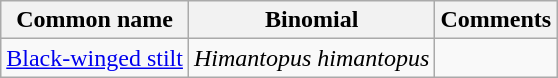<table class="wikitable">
<tr>
<th>Common name</th>
<th>Binomial</th>
<th>Comments</th>
</tr>
<tr>
<td><a href='#'>Black-winged stilt</a></td>
<td><em>Himantopus himantopus</em></td>
<td></td>
</tr>
</table>
